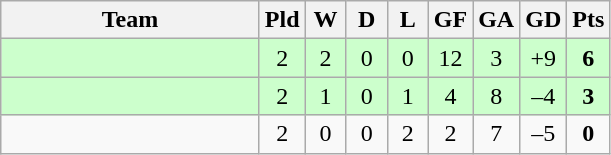<table class="wikitable" style="text-align:center;">
<tr>
<th width=165>Team</th>
<th width=20>Pld</th>
<th width=20>W</th>
<th width=20>D</th>
<th width=20>L</th>
<th width=20>GF</th>
<th width=20>GA</th>
<th width=20>GD</th>
<th width=20>Pts</th>
</tr>
<tr style="background:#cfc;">
<td style="text-align:left;"></td>
<td>2</td>
<td>2</td>
<td>0</td>
<td>0</td>
<td>12</td>
<td>3</td>
<td>+9</td>
<td><strong>6</strong></td>
</tr>
<tr style="background:#cfc;">
<td style="text-align:left;"></td>
<td>2</td>
<td>1</td>
<td>0</td>
<td>1</td>
<td>4</td>
<td>8</td>
<td>–4</td>
<td><strong>3</strong></td>
</tr>
<tr>
<td style="text-align:left;"></td>
<td>2</td>
<td>0</td>
<td>0</td>
<td>2</td>
<td>2</td>
<td>7</td>
<td>–5</td>
<td><strong>0</strong></td>
</tr>
</table>
